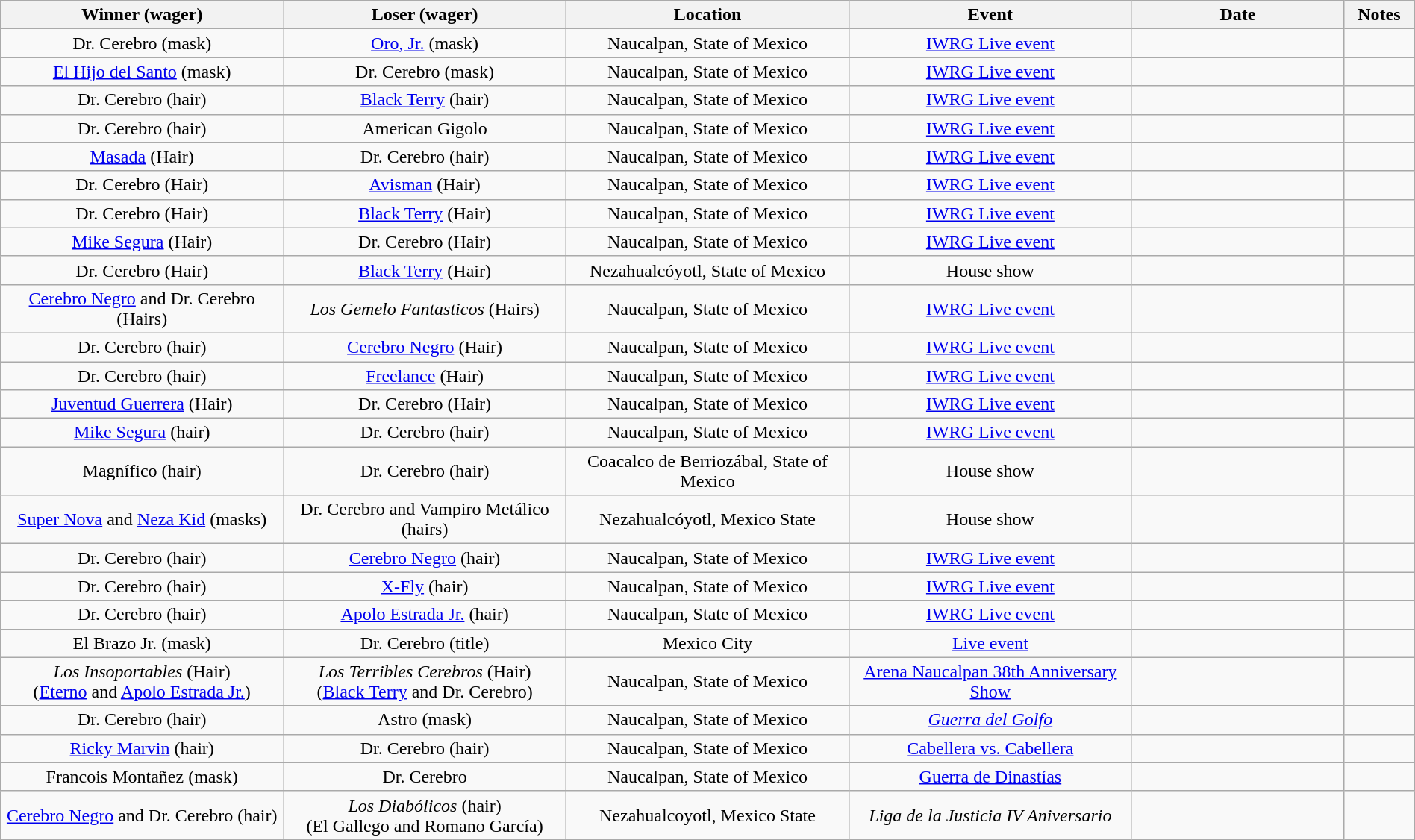<table class="wikitable sortable" width=100%  style="text-align: center">
<tr>
<th width=20% scope="col">Winner (wager)</th>
<th width=20% scope="col">Loser (wager)</th>
<th width=20% scope="col">Location</th>
<th width=20% scope="col">Event</th>
<th width=15% scope="col">Date</th>
<th class="unsortable" width=5% scope="col">Notes</th>
</tr>
<tr>
<td>Dr. Cerebro (mask)</td>
<td><a href='#'>Oro, Jr.</a> (mask)</td>
<td>Naucalpan, State of Mexico</td>
<td><a href='#'>IWRG Live event</a></td>
<td></td>
<td></td>
</tr>
<tr>
<td><a href='#'>El Hijo del Santo</a> (mask)</td>
<td>Dr. Cerebro (mask)</td>
<td>Naucalpan, State of Mexico</td>
<td><a href='#'>IWRG Live event</a></td>
<td></td>
<td></td>
</tr>
<tr>
<td>Dr. Cerebro (hair)</td>
<td><a href='#'>Black Terry</a> (hair)</td>
<td>Naucalpan, State of Mexico</td>
<td><a href='#'>IWRG Live event</a></td>
<td></td>
<td></td>
</tr>
<tr>
<td>Dr. Cerebro (hair)</td>
<td>American Gigolo</td>
<td>Naucalpan, State of Mexico</td>
<td><a href='#'>IWRG Live event</a></td>
<td></td>
<td></td>
</tr>
<tr>
<td><a href='#'>Masada</a> (Hair)</td>
<td>Dr. Cerebro (hair)</td>
<td>Naucalpan, State of Mexico</td>
<td><a href='#'>IWRG Live event</a></td>
<td></td>
<td></td>
</tr>
<tr>
<td>Dr. Cerebro (Hair)</td>
<td><a href='#'>Avisman</a> (Hair)</td>
<td>Naucalpan, State of Mexico</td>
<td><a href='#'>IWRG Live event</a></td>
<td></td>
<td></td>
</tr>
<tr>
<td>Dr. Cerebro (Hair)</td>
<td><a href='#'>Black Terry</a> (Hair)</td>
<td>Naucalpan, State of Mexico</td>
<td><a href='#'>IWRG Live event</a></td>
<td></td>
<td></td>
</tr>
<tr>
<td><a href='#'>Mike Segura</a> (Hair)</td>
<td>Dr. Cerebro (Hair)</td>
<td>Naucalpan, State of Mexico</td>
<td><a href='#'>IWRG Live event</a></td>
<td></td>
<td></td>
</tr>
<tr>
<td>Dr. Cerebro (Hair)</td>
<td><a href='#'>Black Terry</a> (Hair)</td>
<td>Nezahualcóyotl, State of Mexico</td>
<td>House show</td>
<td></td>
<td></td>
</tr>
<tr>
<td><a href='#'>Cerebro Negro</a> and Dr. Cerebro (Hairs)</td>
<td><em>Los Gemelo Fantasticos</em> (Hairs)</td>
<td>Naucalpan, State of Mexico</td>
<td><a href='#'>IWRG Live event</a></td>
<td></td>
<td></td>
</tr>
<tr>
<td>Dr. Cerebro (hair)</td>
<td><a href='#'>Cerebro Negro</a> (Hair)</td>
<td>Naucalpan, State of Mexico</td>
<td><a href='#'>IWRG Live event</a></td>
<td></td>
<td></td>
</tr>
<tr>
<td>Dr. Cerebro (hair)</td>
<td><a href='#'>Freelance</a> (Hair)</td>
<td>Naucalpan, State of Mexico</td>
<td><a href='#'>IWRG Live event</a></td>
<td></td>
<td> </td>
</tr>
<tr>
<td><a href='#'>Juventud Guerrera</a> (Hair)</td>
<td>Dr. Cerebro (Hair)</td>
<td>Naucalpan, State of Mexico</td>
<td><a href='#'>IWRG Live event</a></td>
<td></td>
<td> </td>
</tr>
<tr>
<td><a href='#'>Mike Segura</a> (hair)</td>
<td>Dr. Cerebro (hair)</td>
<td>Naucalpan, State of Mexico</td>
<td><a href='#'>IWRG Live event</a></td>
<td></td>
<td> </td>
</tr>
<tr>
<td>Magnífico (hair)</td>
<td>Dr. Cerebro (hair)</td>
<td>Coacalco de Berriozábal, State of Mexico</td>
<td>House show</td>
<td></td>
<td> </td>
</tr>
<tr>
<td><a href='#'>Super Nova</a> and <a href='#'>Neza Kid</a> (masks)</td>
<td>Dr. Cerebro and Vampiro Metálico (hairs)</td>
<td>Nezahualcóyotl, Mexico State</td>
<td>House show</td>
<td></td>
<td> </td>
</tr>
<tr>
<td>Dr. Cerebro (hair)</td>
<td><a href='#'>Cerebro Negro</a> (hair)</td>
<td>Naucalpan, State of Mexico</td>
<td><a href='#'>IWRG Live event</a></td>
<td></td>
<td></td>
</tr>
<tr>
<td>Dr. Cerebro (hair)</td>
<td><a href='#'>X-Fly</a> (hair)</td>
<td>Naucalpan, State of Mexico</td>
<td><a href='#'>IWRG Live event</a></td>
<td></td>
<td></td>
</tr>
<tr>
<td>Dr. Cerebro (hair)</td>
<td><a href='#'>Apolo Estrada Jr.</a> (hair)</td>
<td>Naucalpan, State of Mexico</td>
<td><a href='#'>IWRG Live event</a></td>
<td></td>
<td></td>
</tr>
<tr>
<td>El Brazo Jr. (mask)</td>
<td>Dr. Cerebro (title)</td>
<td>Mexico City</td>
<td><a href='#'>Live event</a></td>
<td></td>
<td></td>
</tr>
<tr>
<td><em>Los Insoportables</em> (Hair)<br>(<a href='#'>Eterno</a> and <a href='#'>Apolo Estrada Jr.</a>)</td>
<td><em>Los Terribles Cerebros</em> (Hair)<br>(<a href='#'>Black Terry</a> and Dr. Cerebro)</td>
<td>Naucalpan, State of Mexico</td>
<td><a href='#'>Arena Naucalpan 38th Anniversary Show</a></td>
<td></td>
<td></td>
</tr>
<tr>
<td>Dr. Cerebro (hair)</td>
<td>Astro (mask)</td>
<td>Naucalpan, State of Mexico</td>
<td><em><a href='#'>Guerra del Golfo</a></em></td>
<td></td>
<td></td>
</tr>
<tr>
<td><a href='#'>Ricky Marvin</a> (hair)</td>
<td>Dr. Cerebro (hair)</td>
<td>Naucalpan, State of Mexico</td>
<td><a href='#'>Cabellera vs. Cabellera</a></td>
<td></td>
<td></td>
</tr>
<tr>
<td>Francois Montañez (mask)</td>
<td>Dr. Cerebro</td>
<td>Naucalpan, State of Mexico</td>
<td><a href='#'>Guerra de Dinastías</a></td>
<td></td>
<td></td>
</tr>
<tr>
<td><a href='#'>Cerebro Negro</a> and Dr. Cerebro (hair)</td>
<td><em>Los Diabólicos</em> (hair)<br>(El Gallego and Romano García)</td>
<td>Nezahualcoyotl, Mexico State</td>
<td><em>Liga de la Justicia IV Aniversario</em></td>
<td></td>
<td></td>
</tr>
</table>
